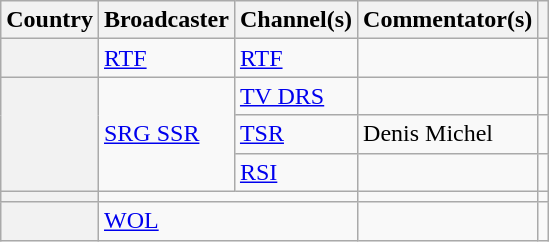<table class="wikitable plainrowheaders">
<tr>
<th scope="col">Country</th>
<th scope="col">Broadcaster</th>
<th scope="col">Channel(s)</th>
<th scope="col">Commentator(s)</th>
<th scope="col"></th>
</tr>
<tr>
<th scope="row"></th>
<td><a href='#'>RTF</a></td>
<td><a href='#'>RTF</a></td>
<td></td>
<td style="text-align:center"></td>
</tr>
<tr>
<th scope="rowgroup" rowspan="3"></th>
<td rowspan="3"><a href='#'>SRG SSR</a></td>
<td><a href='#'>TV DRS</a></td>
<td></td>
<td style="text-align:center"></td>
</tr>
<tr>
<td><a href='#'>TSR</a></td>
<td>Denis Michel</td>
<td style="text-align:center"></td>
</tr>
<tr>
<td><a href='#'>RSI</a></td>
<td></td>
<td style="text-align:center"></td>
</tr>
<tr>
<th scope="row"></th>
<td colspan="2"></td>
<td></td>
<td style="text-align:center"></td>
</tr>
<tr>
<th scope="rowgroup"></th>
<td colspan="2"><a href='#'>WOL</a></td>
<td></td>
<td style="text-align:center"></td>
</tr>
</table>
